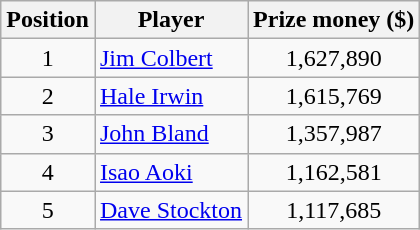<table class="wikitable">
<tr>
<th>Position</th>
<th>Player</th>
<th>Prize money ($)</th>
</tr>
<tr>
<td align=center>1</td>
<td> <a href='#'>Jim Colbert</a></td>
<td align=center>1,627,890</td>
</tr>
<tr>
<td align=center>2</td>
<td> <a href='#'>Hale Irwin</a></td>
<td align=center>1,615,769</td>
</tr>
<tr>
<td align=center>3</td>
<td> <a href='#'>John Bland</a></td>
<td align=center>1,357,987</td>
</tr>
<tr>
<td align=center>4</td>
<td> <a href='#'>Isao Aoki</a></td>
<td align=center>1,162,581</td>
</tr>
<tr>
<td align=center>5</td>
<td> <a href='#'>Dave Stockton</a></td>
<td align=center>1,117,685</td>
</tr>
</table>
